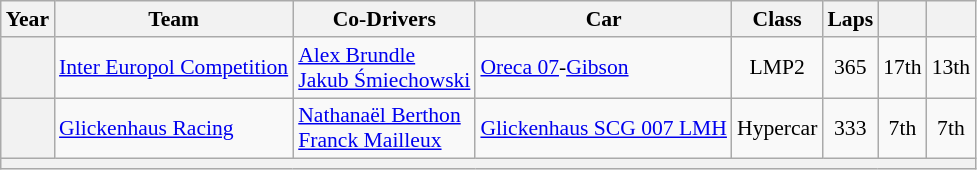<table class="wikitable" style="text-align:center; font-size:90%">
<tr>
<th>Year</th>
<th>Team</th>
<th>Co-Drivers</th>
<th>Car</th>
<th>Class</th>
<th>Laps</th>
<th></th>
<th></th>
</tr>
<tr>
<th></th>
<td align="left"nowrap> <a href='#'>Inter Europol Competition</a></td>
<td align="left"nowrap> <a href='#'>Alex Brundle</a><br> <a href='#'>Jakub Śmiechowski</a></td>
<td align="left"nowrap><a href='#'>Oreca 07</a>-<a href='#'>Gibson</a></td>
<td>LMP2</td>
<td>365</td>
<td>17th</td>
<td>13th</td>
</tr>
<tr>
<th></th>
<td align="left"nowrap> <a href='#'>Glickenhaus Racing</a></td>
<td align="left"nowrap> <a href='#'>Nathanaël Berthon</a><br> <a href='#'>Franck Mailleux</a></td>
<td align="left"nowrap><a href='#'>Glickenhaus SCG 007 LMH</a></td>
<td>Hypercar</td>
<td>333</td>
<td>7th</td>
<td>7th</td>
</tr>
<tr>
<th colspan="8"></th>
</tr>
</table>
